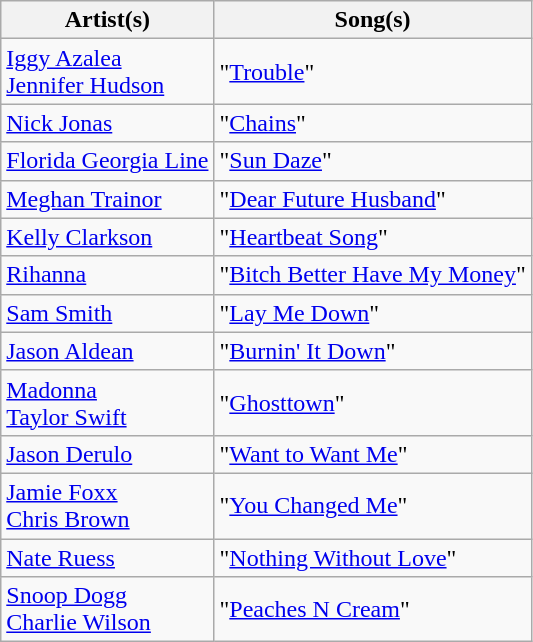<table class="wikitable">
<tr>
<th>Artist(s)</th>
<th>Song(s)</th>
</tr>
<tr>
<td><a href='#'>Iggy Azalea</a><br><a href='#'>Jennifer Hudson</a></td>
<td>"<a href='#'>Trouble</a>"</td>
</tr>
<tr>
<td><a href='#'>Nick Jonas</a></td>
<td>"<a href='#'>Chains</a>"</td>
</tr>
<tr>
<td><a href='#'>Florida Georgia Line</a></td>
<td>"<a href='#'>Sun Daze</a>"</td>
</tr>
<tr>
<td><a href='#'>Meghan Trainor</a></td>
<td>"<a href='#'>Dear Future Husband</a>"</td>
</tr>
<tr>
<td><a href='#'>Kelly Clarkson</a></td>
<td>"<a href='#'>Heartbeat Song</a>"</td>
</tr>
<tr>
<td><a href='#'>Rihanna</a></td>
<td>"<a href='#'>Bitch Better Have My Money</a>"</td>
</tr>
<tr>
<td><a href='#'>Sam Smith</a></td>
<td>"<a href='#'>Lay Me Down</a>"</td>
</tr>
<tr>
<td><a href='#'>Jason Aldean</a></td>
<td>"<a href='#'>Burnin' It Down</a>"</td>
</tr>
<tr>
<td><a href='#'>Madonna</a><br><a href='#'>Taylor Swift</a> </td>
<td>"<a href='#'>Ghosttown</a>"</td>
</tr>
<tr>
<td><a href='#'>Jason Derulo</a></td>
<td>"<a href='#'>Want to Want Me</a>"</td>
</tr>
<tr>
<td><a href='#'>Jamie Foxx</a><br><a href='#'>Chris Brown</a></td>
<td>"<a href='#'>You Changed Me</a>"</td>
</tr>
<tr>
<td><a href='#'>Nate Ruess</a></td>
<td>"<a href='#'>Nothing Without Love</a>"</td>
</tr>
<tr>
<td><a href='#'>Snoop Dogg</a><br><a href='#'>Charlie Wilson</a></td>
<td>"<a href='#'>Peaches N Cream</a>"</td>
</tr>
</table>
